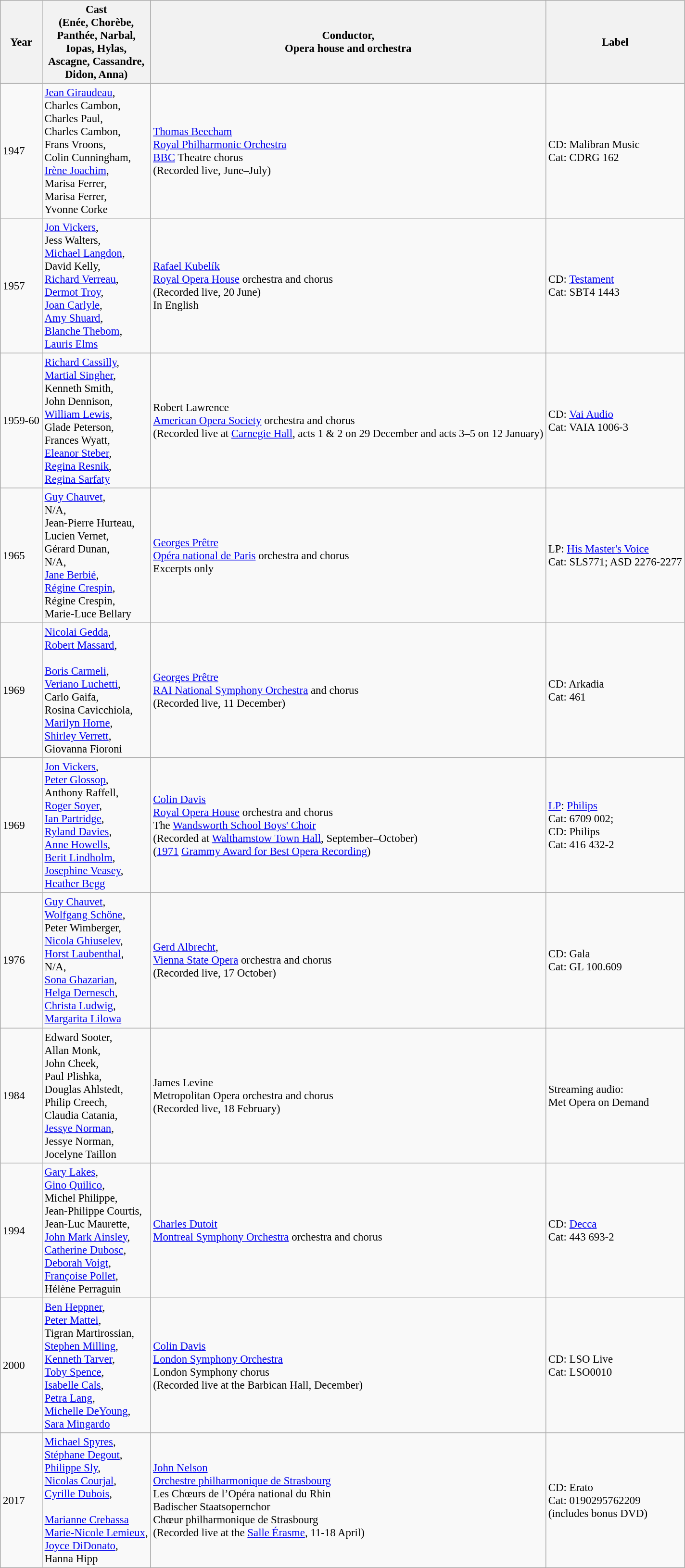<table class="wikitable" style="font-size:95%;">
<tr>
<th>Year</th>
<th>Cast<br>(Enée, Chorèbe,<br> Panthée, Narbal,<br>Iopas, Hylas,<br>Ascagne, Cassandre,<br>Didon, Anna)</th>
<th>Conductor,<br>Opera house and orchestra</th>
<th>Label</th>
</tr>
<tr>
<td>1947</td>
<td><a href='#'>Jean Giraudeau</a>,<br>Charles Cambon,<br>Charles Paul,<br>Charles Cambon,<br>Frans Vroons,<br>Colin Cunningham,<br><a href='#'>Irène Joachim</a>,<br>Marisa Ferrer,<br>Marisa Ferrer,<br>Yvonne Corke</td>
<td><a href='#'>Thomas Beecham</a><br><a href='#'>Royal Philharmonic Orchestra</a><br><a href='#'>BBC</a> Theatre chorus<br>(Recorded live, June–July)</td>
<td>CD: Malibran Music<br>Cat: CDRG 162</td>
</tr>
<tr>
<td>1957</td>
<td><a href='#'>Jon Vickers</a>,<br>Jess Walters,<br><a href='#'>Michael Langdon</a>,<br>David Kelly,<br><a href='#'>Richard Verreau</a>,<br><a href='#'>Dermot Troy</a>,<br><a href='#'>Joan Carlyle</a>,<br><a href='#'>Amy Shuard</a>,<br><a href='#'>Blanche Thebom</a>,<br><a href='#'>Lauris Elms</a></td>
<td><a href='#'>Rafael Kubelík</a><br><a href='#'>Royal Opera House</a> orchestra and chorus<br>(Recorded live, 20 June) <br>In English</td>
<td>CD: <a href='#'>Testament</a><br>Cat: SBT4 1443</td>
</tr>
<tr>
<td>1959-60</td>
<td><a href='#'>Richard Cassilly</a>,<br><a href='#'>Martial Singher</a>,<br>Kenneth Smith,<br>John Dennison,<br><a href='#'>William Lewis</a>,<br>Glade Peterson,<br>Frances Wyatt,<br><a href='#'>Eleanor Steber</a>,<br><a href='#'>Regina Resnik</a>,<br><a href='#'>Regina Sarfaty</a></td>
<td>Robert Lawrence<br><a href='#'>American Opera Society</a> orchestra and chorus <br>(Recorded live at <a href='#'>Carnegie Hall</a>, acts 1 & 2 on 29 December and acts 3–5 on 12 January)</td>
<td>CD: <a href='#'>Vai Audio</a><br>Cat: VAIA 1006-3</td>
</tr>
<tr>
<td>1965</td>
<td><a href='#'>Guy Chauvet</a>,<br>N/A,<br>Jean-Pierre Hurteau,<br>Lucien Vernet,<br>Gérard Dunan,<br>N/A,<br><a href='#'>Jane Berbié</a>,<br><a href='#'>Régine Crespin</a>,<br>Régine Crespin,<br>Marie-Luce Bellary</td>
<td><a href='#'>Georges Prêtre</a><br> <a href='#'>Opéra national de Paris</a>  orchestra and chorus<br>Excerpts only</td>
<td>LP: <a href='#'>His Master's Voice</a><br>Cat: SLS771; ASD 2276-2277</td>
</tr>
<tr>
<td>1969</td>
<td><a href='#'>Nicolai Gedda</a>,<br><a href='#'>Robert Massard</a>,<br><br><a href='#'>Boris Carmeli</a>,<br><a href='#'>Veriano Luchetti</a>,<br>Carlo Gaifa,<br>Rosina Cavicchiola,<br><a href='#'>Marilyn Horne</a>,<br><a href='#'>Shirley Verrett</a>,<br>Giovanna Fioroni</td>
<td><a href='#'>Georges Prêtre</a><br><a href='#'>RAI National Symphony Orchestra</a> and chorus <br>(Recorded live, 11 December)</td>
<td>CD: Arkadia<br>Cat: 461</td>
</tr>
<tr>
<td>1969</td>
<td><a href='#'>Jon Vickers</a>,<br><a href='#'>Peter Glossop</a>,<br>Anthony Raffell,<br><a href='#'>Roger Soyer</a>,<br><a href='#'>Ian Partridge</a>,<br><a href='#'>Ryland Davies</a>,<br><a href='#'>Anne Howells</a>,<br><a href='#'>Berit Lindholm</a>,<br><a href='#'>Josephine Veasey</a>,<br><a href='#'>Heather Begg</a></td>
<td><a href='#'>Colin Davis</a><br><a href='#'>Royal Opera House</a> orchestra and chorus<br>The <a href='#'>Wandsworth School Boys' Choir</a><br>(Recorded at <a href='#'>Walthamstow Town Hall</a>, September–October)<br>(<a href='#'>1971</a> <a href='#'>Grammy Award for Best Opera Recording</a>)</td>
<td><a href='#'>LP</a>: <a href='#'>Philips</a><br>Cat: 6709 002;<br>CD: Philips<br>Cat: 416 432-2</td>
</tr>
<tr>
<td>1976</td>
<td><a href='#'>Guy Chauvet</a>,<br><a href='#'>Wolfgang Schöne</a>,<br>Peter Wimberger,<br><a href='#'>Nicola Ghiuselev</a>,<br><a href='#'>Horst Laubenthal</a>,<br>N/A,<br><a href='#'>Sona Ghazarian</a>,<br><a href='#'>Helga Dernesch</a>,<br><a href='#'>Christa Ludwig</a>,<br><a href='#'>Margarita Lilowa</a></td>
<td><a href='#'>Gerd Albrecht</a>,<br><a href='#'>Vienna State Opera</a> orchestra and chorus<br>(Recorded live, 17 October)</td>
<td>CD: Gala<br>Cat: GL 100.609</td>
</tr>
<tr>
<td>1984</td>
<td>Edward Sooter,<br>Allan Monk,<br>John Cheek,<br>Paul Plishka,<br>Douglas Ahlstedt,<br>Philip Creech,<br>Claudia Catania, <br><a href='#'>Jessye Norman</a>,<br>Jessye Norman,<br>Jocelyne Taillon</td>
<td>James Levine<br> Metropolitan Opera orchestra and chorus<br>(Recorded live, 18 February)</td>
<td>Streaming audio:<br>Met Opera on Demand</td>
</tr>
<tr>
<td>1994</td>
<td><a href='#'>Gary Lakes</a>,<br><a href='#'>Gino Quilico</a>,<br> Michel Philippe,<br>Jean-Philippe Courtis, <br>Jean-Luc Maurette,<br><a href='#'>John Mark Ainsley</a>,<br><a href='#'>Catherine Dubosc</a>, <br><a href='#'>Deborah Voigt</a>, <br><a href='#'>Françoise Pollet</a>, <br>Hélène Perraguin</td>
<td><a href='#'>Charles Dutoit</a><br><a href='#'>Montreal Symphony Orchestra</a> orchestra and chorus <br></td>
<td>CD: <a href='#'>Decca</a><br>Cat: 443 693-2</td>
</tr>
<tr>
<td>2000</td>
<td><a href='#'>Ben Heppner</a>,<br><a href='#'>Peter Mattei</a>,<br>Tigran Martirossian,<br><a href='#'>Stephen Milling</a>,<br><a href='#'>Kenneth Tarver</a>,<br><a href='#'>Toby Spence</a>,<br><a href='#'>Isabelle Cals</a>,<br><a href='#'>Petra Lang</a>,<br><a href='#'>Michelle DeYoung</a>,<br><a href='#'>Sara Mingardo</a></td>
<td><a href='#'>Colin Davis</a><br><a href='#'>London Symphony Orchestra</a><br>London Symphony chorus<br>(Recorded live at the Barbican Hall, December)</td>
<td>CD: LSO Live<br>Cat: LSO0010</td>
</tr>
<tr>
<td>2017</td>
<td><a href='#'>Michael Spyres</a>,<br><a href='#'>Stéphane Degout</a>,<br><a href='#'>Philippe Sly</a>,<br><a href='#'>Nicolas Courjal</a>,<br><a href='#'>Cyrille Dubois</a>,<br><br><a href='#'>Marianne Crebassa</a><br><a href='#'>Marie-Nicole Lemieux</a>,<br><a href='#'>Joyce DiDonato</a>,<br>Hanna Hipp</td>
<td><a href='#'>John Nelson</a><br><a href='#'>Orchestre philharmonique de Strasbourg</a><br>Les Chœurs de l’Opéra national du Rhin<br>Badischer Staatsopernchor<br>Chœur philharmonique de Strasbourg <br>(Recorded live at the <a href='#'>Salle Érasme</a>, 11-18 April)</td>
<td>CD: Erato<br>Cat: 0190295762209<br>(includes bonus DVD)</td>
</tr>
</table>
